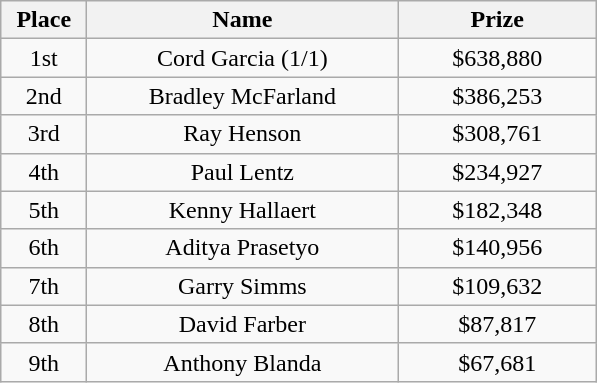<table class="wikitable">
<tr>
<th width="50">Place</th>
<th width="200">Name</th>
<th width="125">Prize</th>
</tr>
<tr>
<td align = "center">1st</td>
<td align = "center">Cord Garcia (1/1)</td>
<td align = "center">$638,880</td>
</tr>
<tr>
<td align = "center">2nd</td>
<td align = "center">Bradley McFarland</td>
<td align = "center">$386,253</td>
</tr>
<tr>
<td align = "center">3rd</td>
<td align = "center">Ray Henson</td>
<td align = "center">$308,761</td>
</tr>
<tr>
<td align = "center">4th</td>
<td align = "center">Paul Lentz</td>
<td align = "center">$234,927</td>
</tr>
<tr>
<td align = "center">5th</td>
<td align = "center">Kenny Hallaert</td>
<td align = "center">$182,348</td>
</tr>
<tr>
<td align = "center">6th</td>
<td align = "center">Aditya Prasetyo</td>
<td align = "center">$140,956</td>
</tr>
<tr>
<td align = "center">7th</td>
<td align = "center">Garry Simms</td>
<td align = "center">$109,632</td>
</tr>
<tr>
<td align = "center">8th</td>
<td align = "center">David Farber</td>
<td align = "center">$87,817</td>
</tr>
<tr>
<td align = "center">9th</td>
<td align = "center">Anthony Blanda</td>
<td align = "center">$67,681</td>
</tr>
</table>
